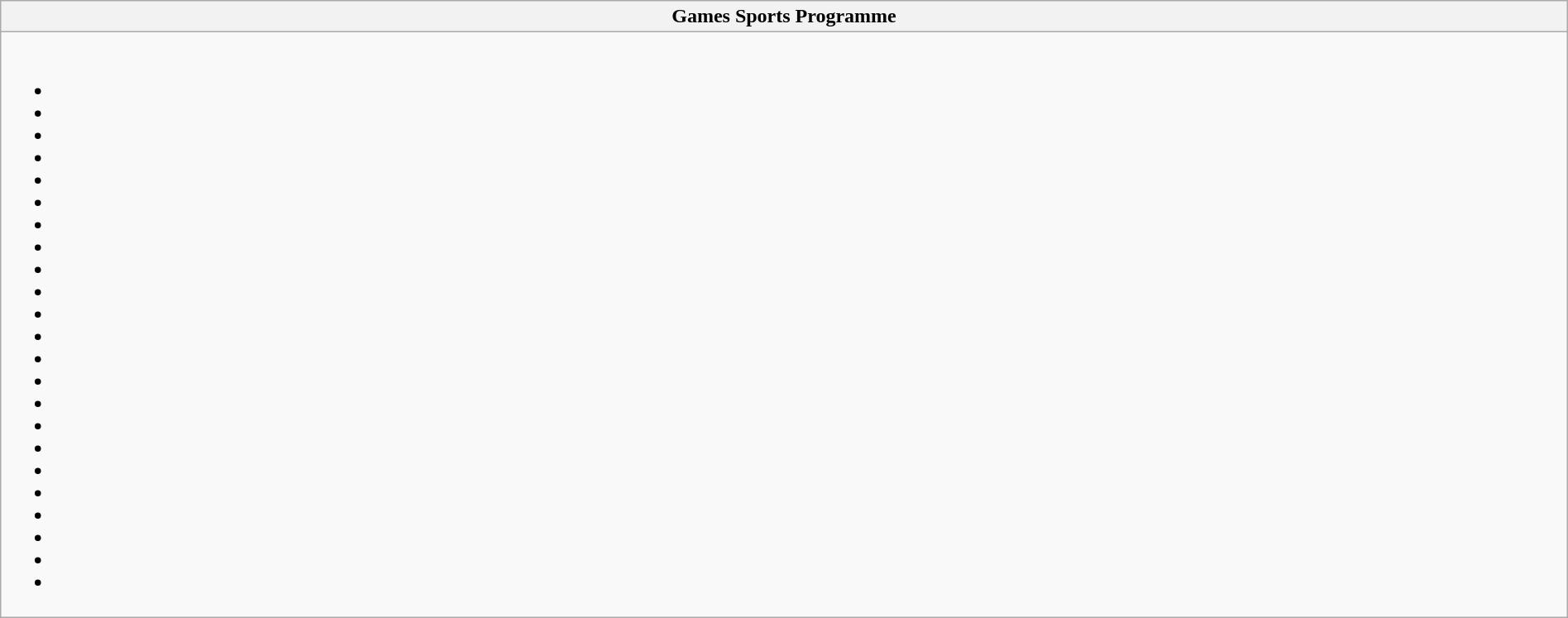<table class="wikitable" width=100%>
<tr>
<th>Games Sports Programme </th>
</tr>
<tr>
<td><br><ul><li></li><li></li><li></li><li></li><li></li><li></li><li></li><li></li><li></li><li></li><li></li><li></li><li></li><li></li><li></li><li></li><li></li><li></li><li></li><li></li><li></li><li></li><li></li></ul></td>
</tr>
</table>
